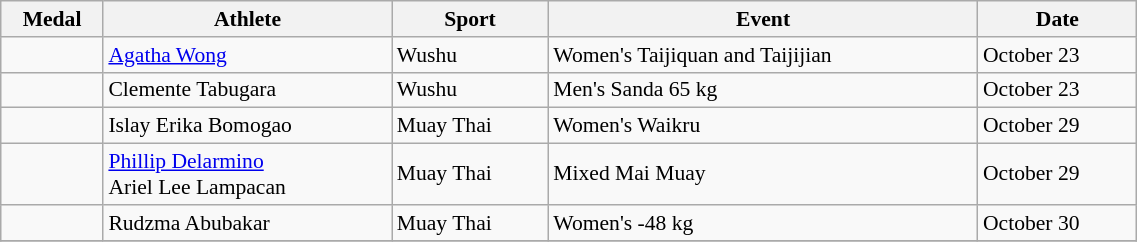<table class="wikitable" style="font-size:90%" width=60%>
<tr>
<th>Medal</th>
<th>Athlete</th>
<th>Sport</th>
<th>Event</th>
<th>Date</th>
</tr>
<tr>
<td></td>
<td><a href='#'>Agatha Wong</a></td>
<td>Wushu</td>
<td>Women's Taijiquan and Taijijian</td>
<td>October 23</td>
</tr>
<tr>
<td></td>
<td>Clemente Tabugara</td>
<td>Wushu</td>
<td>Men's Sanda 65 kg</td>
<td>October 23</td>
</tr>
<tr>
<td></td>
<td>Islay Erika Bomogao</td>
<td>Muay Thai</td>
<td>Women's Waikru</td>
<td>October 29</td>
</tr>
<tr>
<td></td>
<td><a href='#'>Phillip Delarmino</a><br>Ariel Lee Lampacan</td>
<td>Muay Thai</td>
<td>Mixed Mai Muay</td>
<td>October 29</td>
</tr>
<tr>
<td></td>
<td>Rudzma Abubakar</td>
<td>Muay Thai</td>
<td>Women's -48 kg</td>
<td>October 30</td>
</tr>
<tr>
</tr>
</table>
